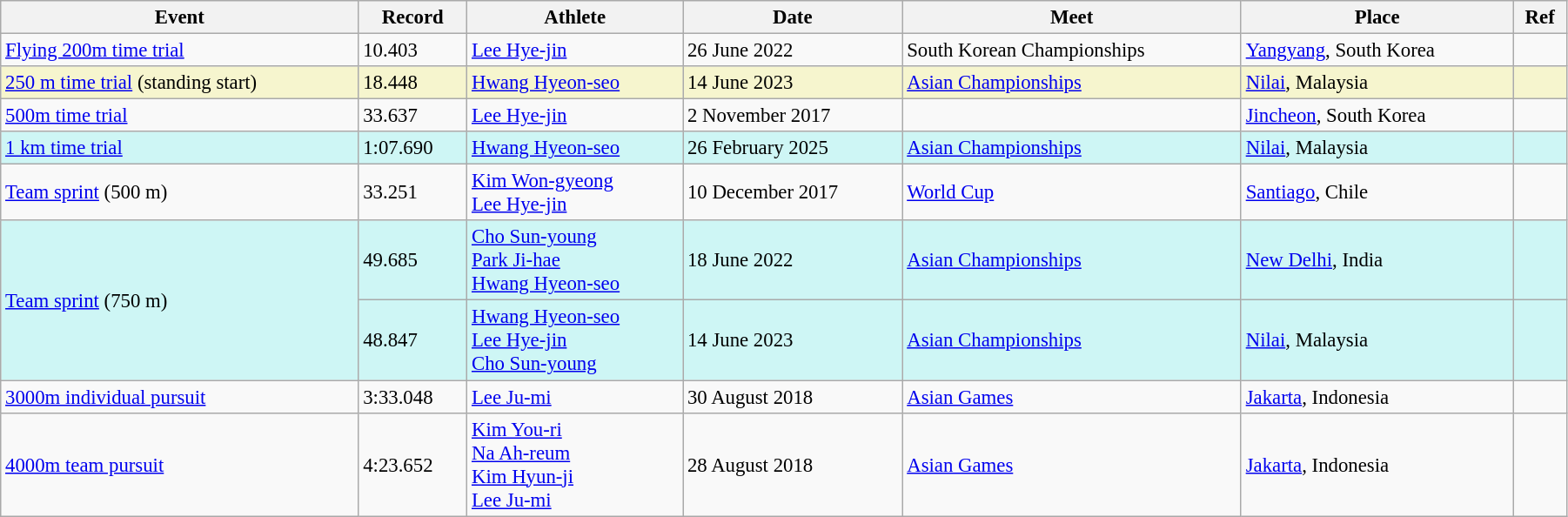<table class="wikitable" style="font-size:95%; width: 95%;">
<tr>
<th>Event</th>
<th>Record</th>
<th>Athlete</th>
<th>Date</th>
<th>Meet</th>
<th>Place</th>
<th>Ref</th>
</tr>
<tr>
<td><a href='#'>Flying 200m time trial</a></td>
<td>10.403</td>
<td><a href='#'>Lee Hye-jin</a></td>
<td>26 June 2022</td>
<td>South Korean Championships</td>
<td><a href='#'>Yangyang</a>, South Korea</td>
<td></td>
</tr>
<tr style="background:#f6F5CE;">
<td><a href='#'>250 m time trial</a> (standing start)</td>
<td>18.448</td>
<td><a href='#'>Hwang Hyeon-seo</a></td>
<td>14 June 2023</td>
<td><a href='#'>Asian Championships</a></td>
<td><a href='#'>Nilai</a>, Malaysia</td>
<td></td>
</tr>
<tr>
<td><a href='#'>500m time trial</a></td>
<td>33.637</td>
<td><a href='#'>Lee Hye-jin</a></td>
<td>2 November 2017</td>
<td></td>
<td><a href='#'>Jincheon</a>, South Korea</td>
<td></td>
</tr>
<tr style="background:#cef6f5;">
<td><a href='#'>1 km time trial</a></td>
<td>1:07.690</td>
<td><a href='#'>Hwang Hyeon-seo</a></td>
<td>26 February 2025</td>
<td><a href='#'>Asian Championships</a></td>
<td><a href='#'>Nilai</a>, Malaysia</td>
<td></td>
</tr>
<tr>
<td><a href='#'>Team sprint</a> (500 m)</td>
<td>33.251</td>
<td><a href='#'>Kim Won-gyeong</a><br><a href='#'>Lee Hye-jin</a></td>
<td>10 December 2017</td>
<td><a href='#'>World Cup</a></td>
<td><a href='#'>Santiago</a>, Chile</td>
<td></td>
</tr>
<tr style="background:#cef6f5;">
<td rowspan=2><a href='#'>Team sprint</a> (750 m)</td>
<td>49.685</td>
<td><a href='#'>Cho Sun-young</a><br><a href='#'>Park Ji-hae</a><br><a href='#'>Hwang Hyeon-seo</a></td>
<td>18 June 2022</td>
<td><a href='#'>Asian Championships</a></td>
<td><a href='#'>New Delhi</a>, India</td>
<td></td>
</tr>
<tr style="background:#cef6f5;">
<td>48.847</td>
<td><a href='#'>Hwang Hyeon-seo</a><br><a href='#'>Lee Hye-jin</a><br><a href='#'>Cho Sun-young</a></td>
<td>14 June 2023</td>
<td><a href='#'>Asian Championships</a></td>
<td><a href='#'>Nilai</a>, Malaysia</td>
<td></td>
</tr>
<tr>
<td><a href='#'>3000m individual pursuit</a></td>
<td>3:33.048</td>
<td><a href='#'>Lee Ju-mi</a></td>
<td>30 August 2018</td>
<td><a href='#'>Asian Games</a></td>
<td><a href='#'>Jakarta</a>, Indonesia</td>
<td></td>
</tr>
<tr>
<td><a href='#'>4000m team pursuit</a></td>
<td>4:23.652</td>
<td><a href='#'>Kim You-ri</a><br><a href='#'>Na Ah-reum</a><br><a href='#'>Kim Hyun-ji</a><br><a href='#'>Lee Ju-mi</a></td>
<td>28 August 2018</td>
<td><a href='#'>Asian Games</a></td>
<td><a href='#'>Jakarta</a>, Indonesia</td>
<td></td>
</tr>
</table>
